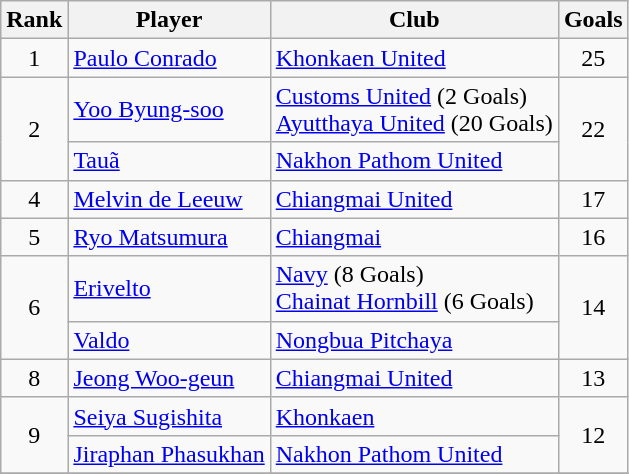<table class="wikitable" style="text-align:center">
<tr>
<th>Rank</th>
<th>Player</th>
<th>Club</th>
<th>Goals</th>
</tr>
<tr>
<td>1</td>
<td align="left"> <a href='#'>Paulo Conrado</a></td>
<td align="left"><a href='#'>Khonkaen United</a></td>
<td>25</td>
</tr>
<tr>
<td rowspan="2">2</td>
<td align="left"> <a href='#'>Yoo Byung-soo</a></td>
<td align="left"><a href='#'>Customs United</a> (2 Goals)<br><a href='#'>Ayutthaya United</a> (20 Goals)</td>
<td rowspan="2">22</td>
</tr>
<tr>
<td align="left"> <a href='#'>Tauã</a></td>
<td align="left"><a href='#'>Nakhon Pathom United</a></td>
</tr>
<tr>
<td>4</td>
<td align="left"> <a href='#'>Melvin de Leeuw</a></td>
<td align="left"><a href='#'>Chiangmai United</a></td>
<td>17</td>
</tr>
<tr>
<td>5</td>
<td align="left"> <a href='#'>Ryo Matsumura</a></td>
<td align="left"><a href='#'>Chiangmai</a></td>
<td>16</td>
</tr>
<tr>
<td rowspan="2">6</td>
<td align="left"> <a href='#'>Erivelto</a></td>
<td align="left"><a href='#'>Navy</a> (8 Goals)<br><a href='#'>Chainat Hornbill</a> (6 Goals)</td>
<td rowspan="2">14</td>
</tr>
<tr>
<td align="left"> <a href='#'>Valdo</a></td>
<td align="left"><a href='#'>Nongbua Pitchaya</a></td>
</tr>
<tr>
<td>8</td>
<td align="left"> <a href='#'>Jeong Woo-geun</a></td>
<td align="left"><a href='#'>Chiangmai United</a></td>
<td>13</td>
</tr>
<tr>
<td rowspan="2">9</td>
<td align="left"> <a href='#'>Seiya Sugishita</a></td>
<td align="left"><a href='#'>Khonkaen</a></td>
<td rowspan="2">12</td>
</tr>
<tr>
<td align="left"> <a href='#'>Jiraphan Phasukhan</a></td>
<td align="left"><a href='#'>Nakhon Pathom United</a></td>
</tr>
<tr>
</tr>
</table>
